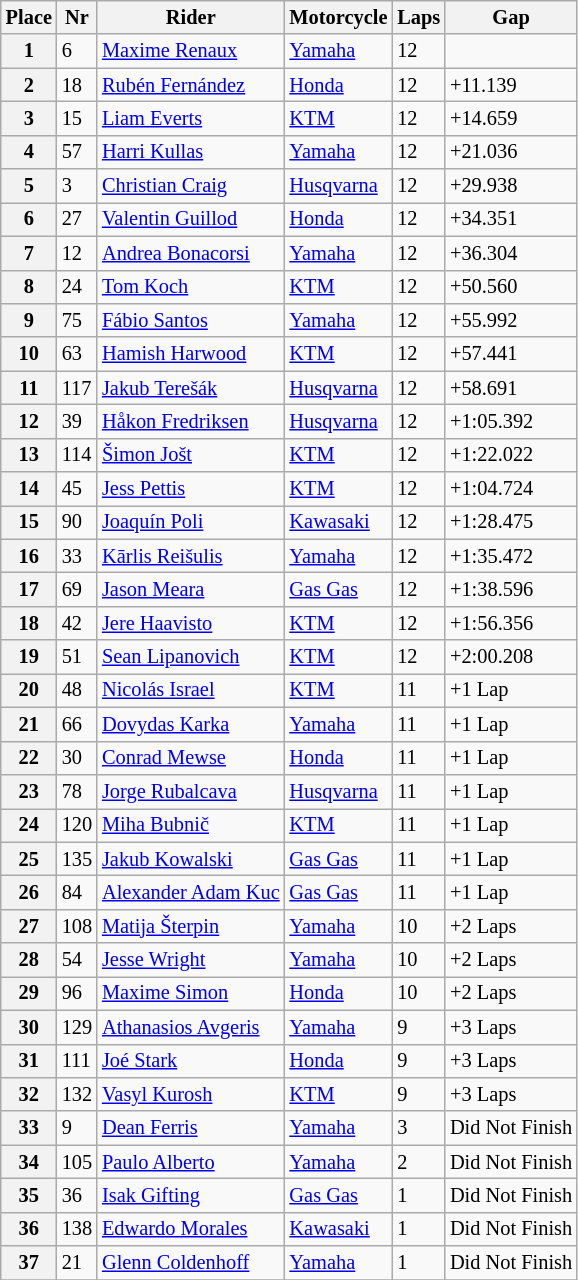<table class="wikitable" style="font-size: 85%">
<tr>
<th>Place</th>
<th>Nr</th>
<th>Rider</th>
<th>Motorcycle</th>
<th>Laps</th>
<th>Gap</th>
</tr>
<tr>
<th>1</th>
<td>6</td>
<td> <a href='#'>Maxime Renaux</a></td>
<td><a href='#'>Yamaha</a></td>
<td>12</td>
<td></td>
</tr>
<tr>
<th>2</th>
<td>18</td>
<td> <a href='#'>Rubén Fernández</a></td>
<td><a href='#'>Honda</a></td>
<td>12</td>
<td>+11.139</td>
</tr>
<tr>
<th>3</th>
<td>15</td>
<td> <a href='#'>Liam Everts</a></td>
<td><a href='#'>KTM</a></td>
<td>12</td>
<td>+14.659</td>
</tr>
<tr>
<th>4</th>
<td>57</td>
<td> <a href='#'>Harri Kullas</a></td>
<td><a href='#'>Yamaha</a></td>
<td>12</td>
<td>+21.036</td>
</tr>
<tr>
<th>5</th>
<td>3</td>
<td> <a href='#'>Christian Craig</a></td>
<td><a href='#'>Husqvarna</a></td>
<td>12</td>
<td>+29.938</td>
</tr>
<tr>
<th>6</th>
<td>27</td>
<td> <a href='#'>Valentin Guillod</a></td>
<td><a href='#'>Honda</a></td>
<td>12</td>
<td>+34.351</td>
</tr>
<tr>
<th>7</th>
<td>12</td>
<td> <a href='#'>Andrea Bonacorsi</a></td>
<td><a href='#'>Yamaha</a></td>
<td>12</td>
<td>+36.304</td>
</tr>
<tr>
<th>8</th>
<td>24</td>
<td> <a href='#'>Tom Koch</a></td>
<td><a href='#'>KTM</a></td>
<td>12</td>
<td>+50.560</td>
</tr>
<tr>
<th>9</th>
<td>75</td>
<td> <a href='#'>Fábio Santos</a></td>
<td><a href='#'>Yamaha</a></td>
<td>12</td>
<td>+55.992</td>
</tr>
<tr>
<th>10</th>
<td>63</td>
<td> <a href='#'>Hamish Harwood</a></td>
<td><a href='#'>KTM</a></td>
<td>12</td>
<td>+57.441</td>
</tr>
<tr>
<th>11</th>
<td>117</td>
<td> <a href='#'>Jakub Terešák</a></td>
<td><a href='#'>Husqvarna</a></td>
<td>12</td>
<td>+58.691</td>
</tr>
<tr>
<th>12</th>
<td>39</td>
<td> <a href='#'>Håkon Fredriksen</a></td>
<td><a href='#'>Husqvarna</a></td>
<td>12</td>
<td>+1:05.392</td>
</tr>
<tr>
<th>13</th>
<td>114</td>
<td> <a href='#'>Šimon Jošt</a></td>
<td><a href='#'>KTM</a></td>
<td>12</td>
<td>+1:22.022</td>
</tr>
<tr>
<th>14</th>
<td>45</td>
<td> <a href='#'>Jess Pettis</a></td>
<td><a href='#'>KTM</a></td>
<td>12</td>
<td>+1:04.724</td>
</tr>
<tr>
<th>15</th>
<td>90</td>
<td> <a href='#'>Joaquín Poli</a></td>
<td><a href='#'>Kawasaki</a></td>
<td>12</td>
<td>+1:28.475</td>
</tr>
<tr>
<th>16</th>
<td>33</td>
<td> <a href='#'>Kārlis Reišulis</a></td>
<td><a href='#'>Yamaha</a></td>
<td>12</td>
<td>+1:35.472</td>
</tr>
<tr>
<th>17</th>
<td>69</td>
<td> <a href='#'>Jason Meara</a></td>
<td><a href='#'>Gas Gas</a></td>
<td>12</td>
<td>+1:38.596</td>
</tr>
<tr>
<th>18</th>
<td>42</td>
<td> <a href='#'>Jere Haavisto</a></td>
<td><a href='#'>KTM</a></td>
<td>12</td>
<td>+1:56.356</td>
</tr>
<tr>
<th>19</th>
<td>51</td>
<td> <a href='#'>Sean Lipanovich</a></td>
<td><a href='#'>KTM</a></td>
<td>12</td>
<td>+2:00.208</td>
</tr>
<tr>
<th>20</th>
<td>48</td>
<td> <a href='#'>Nicolás Israel</a></td>
<td><a href='#'>KTM</a></td>
<td>11</td>
<td>+1 Lap</td>
</tr>
<tr>
<th>21</th>
<td>66</td>
<td> <a href='#'>Dovydas Karka</a></td>
<td><a href='#'>Yamaha</a></td>
<td>11</td>
<td>+1 Lap</td>
</tr>
<tr>
<th>22</th>
<td>30</td>
<td> <a href='#'>Conrad Mewse</a></td>
<td><a href='#'>Honda</a></td>
<td>11</td>
<td>+1 Lap</td>
</tr>
<tr>
<th>23</th>
<td>78</td>
<td> <a href='#'>Jorge Rubalcava</a></td>
<td><a href='#'>Husqvarna</a></td>
<td>11</td>
<td>+1 Lap</td>
</tr>
<tr>
<th>24</th>
<td>120</td>
<td> <a href='#'>Miha Bubnič</a></td>
<td><a href='#'>KTM</a></td>
<td>11</td>
<td>+1 Lap</td>
</tr>
<tr>
<th>25</th>
<td>135</td>
<td> <a href='#'>Jakub Kowalski</a></td>
<td><a href='#'>Gas Gas</a></td>
<td>11</td>
<td>+1 Lap</td>
</tr>
<tr>
<th>26</th>
<td>84</td>
<td> <a href='#'>Alexander Adam Kuc</a></td>
<td><a href='#'>Gas Gas</a></td>
<td>11</td>
<td>+1 Lap</td>
</tr>
<tr>
<th>27</th>
<td>108</td>
<td> <a href='#'>Matija Šterpin</a></td>
<td><a href='#'>Yamaha</a></td>
<td>10</td>
<td>+2 Laps</td>
</tr>
<tr>
<th>28</th>
<td>54</td>
<td> <a href='#'>Jesse Wright</a></td>
<td><a href='#'>Yamaha</a></td>
<td>10</td>
<td>+2 Laps</td>
</tr>
<tr>
<th>29</th>
<td>96</td>
<td> <a href='#'>Maxime Simon</a></td>
<td><a href='#'>Honda</a></td>
<td>10</td>
<td>+2 Laps</td>
</tr>
<tr>
<th>30</th>
<td>129</td>
<td> <a href='#'>Athanasios Avgeris</a></td>
<td><a href='#'>Yamaha</a></td>
<td>9</td>
<td>+3 Laps</td>
</tr>
<tr>
<th>31</th>
<td>111</td>
<td> <a href='#'>Joé Stark</a></td>
<td><a href='#'>Honda</a></td>
<td>9</td>
<td>+3 Laps</td>
</tr>
<tr>
<th>32</th>
<td>132</td>
<td> <a href='#'>Vasyl Kurosh</a></td>
<td><a href='#'>KTM</a></td>
<td>9</td>
<td>+3 Laps</td>
</tr>
<tr>
<th>33</th>
<td>9</td>
<td> <a href='#'>Dean Ferris</a></td>
<td><a href='#'>Yamaha</a></td>
<td>3</td>
<td>Did Not Finish</td>
</tr>
<tr>
<th>34</th>
<td>105</td>
<td> <a href='#'>Paulo Alberto</a></td>
<td><a href='#'>Yamaha</a></td>
<td>2</td>
<td>Did Not Finish</td>
</tr>
<tr>
<th>35</th>
<td>36</td>
<td> <a href='#'>Isak Gifting</a></td>
<td><a href='#'>Gas Gas</a></td>
<td>1</td>
<td>Did Not Finish</td>
</tr>
<tr>
<th>36</th>
<td>138</td>
<td> <a href='#'>Edwardo Morales</a></td>
<td><a href='#'>Kawasaki</a></td>
<td>1</td>
<td>Did Not Finish</td>
</tr>
<tr>
<th>37</th>
<td>21</td>
<td> <a href='#'>Glenn Coldenhoff</a></td>
<td><a href='#'>Yamaha</a></td>
<td>1</td>
<td>Did Not Finish</td>
</tr>
<tr>
</tr>
</table>
